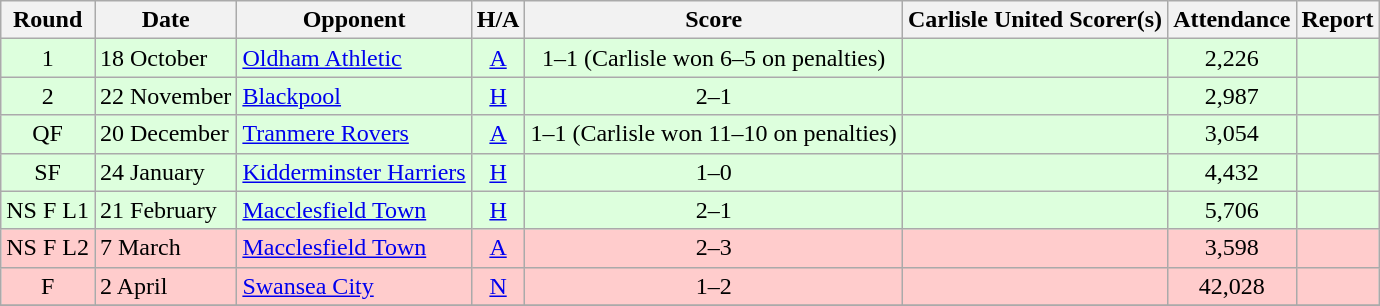<table class="wikitable" style="text-align:center">
<tr>
<th>Round</th>
<th>Date</th>
<th>Opponent</th>
<th>H/A</th>
<th>Score</th>
<th>Carlisle United Scorer(s)</th>
<th>Attendance</th>
<th>Report</th>
</tr>
<tr bgcolor=#ddffdd>
<td>1</td>
<td align=left>18 October</td>
<td align=left><a href='#'>Oldham Athletic</a></td>
<td><a href='#'>A</a></td>
<td>1–1 (Carlisle won 6–5 on penalties)</td>
<td align=left></td>
<td>2,226</td>
<td></td>
</tr>
<tr bgcolor=#ddffdd>
<td>2</td>
<td align=left>22 November</td>
<td align=left><a href='#'>Blackpool</a></td>
<td><a href='#'>H</a></td>
<td>2–1</td>
<td align=left></td>
<td>2,987</td>
<td></td>
</tr>
<tr bgcolor=#ddffdd>
<td>QF</td>
<td align=left>20 December</td>
<td align=left><a href='#'>Tranmere Rovers</a></td>
<td><a href='#'>A</a></td>
<td>1–1 (Carlisle won 11–10 on penalties)</td>
<td align=left></td>
<td>3,054</td>
<td></td>
</tr>
<tr bgcolor=#ddffdd>
<td>SF</td>
<td align=left>24 January</td>
<td align=left><a href='#'>Kidderminster Harriers</a></td>
<td><a href='#'>H</a></td>
<td>1–0</td>
<td align=left></td>
<td>4,432</td>
<td></td>
</tr>
<tr bgcolor=#ddffdd>
<td>NS F L1</td>
<td align=left>21 February</td>
<td align=left><a href='#'>Macclesfield Town</a></td>
<td><a href='#'>H</a></td>
<td>2–1</td>
<td align=left></td>
<td>5,706</td>
<td></td>
</tr>
<tr bgcolor=#FFCCCC>
<td>NS F L2</td>
<td align=left>7 March</td>
<td align=left><a href='#'>Macclesfield Town</a></td>
<td><a href='#'>A</a></td>
<td>2–3</td>
<td align=left></td>
<td>3,598</td>
<td></td>
</tr>
<tr bgcolor=#FFCCCC>
<td>F</td>
<td align=left>2 April</td>
<td align=left><a href='#'>Swansea City</a></td>
<td><a href='#'>N</a></td>
<td>1–2</td>
<td align=left></td>
<td>42,028</td>
<td></td>
</tr>
<tr>
</tr>
</table>
